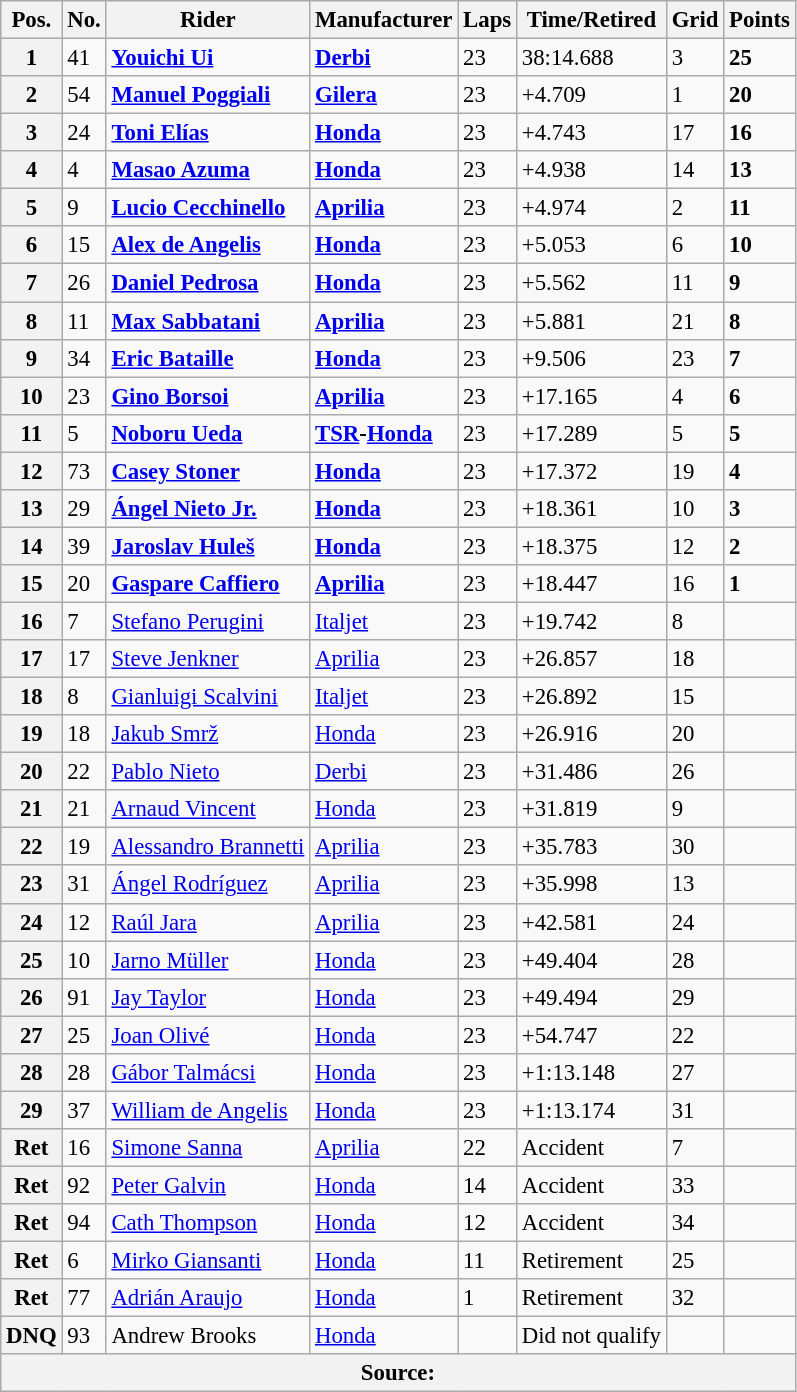<table class="wikitable" style="font-size: 95%;">
<tr>
<th>Pos.</th>
<th>No.</th>
<th>Rider</th>
<th>Manufacturer</th>
<th>Laps</th>
<th>Time/Retired</th>
<th>Grid</th>
<th>Points</th>
</tr>
<tr>
<th>1</th>
<td>41</td>
<td> <strong><a href='#'>Youichi Ui</a></strong></td>
<td><strong><a href='#'>Derbi</a></strong></td>
<td>23</td>
<td>38:14.688</td>
<td>3</td>
<td><strong>25</strong></td>
</tr>
<tr>
<th>2</th>
<td>54</td>
<td> <strong><a href='#'>Manuel Poggiali</a></strong></td>
<td><strong><a href='#'>Gilera</a></strong></td>
<td>23</td>
<td>+4.709</td>
<td>1</td>
<td><strong>20</strong></td>
</tr>
<tr>
<th>3</th>
<td>24</td>
<td> <strong><a href='#'>Toni Elías</a></strong></td>
<td><strong><a href='#'>Honda</a></strong></td>
<td>23</td>
<td>+4.743</td>
<td>17</td>
<td><strong>16</strong></td>
</tr>
<tr>
<th>4</th>
<td>4</td>
<td> <strong><a href='#'>Masao Azuma</a></strong></td>
<td><strong><a href='#'>Honda</a></strong></td>
<td>23</td>
<td>+4.938</td>
<td>14</td>
<td><strong>13</strong></td>
</tr>
<tr>
<th>5</th>
<td>9</td>
<td> <strong><a href='#'>Lucio Cecchinello</a></strong></td>
<td><strong><a href='#'>Aprilia</a></strong></td>
<td>23</td>
<td>+4.974</td>
<td>2</td>
<td><strong>11</strong></td>
</tr>
<tr>
<th>6</th>
<td>15</td>
<td> <strong><a href='#'>Alex de Angelis</a></strong></td>
<td><strong><a href='#'>Honda</a></strong></td>
<td>23</td>
<td>+5.053</td>
<td>6</td>
<td><strong>10</strong></td>
</tr>
<tr>
<th>7</th>
<td>26</td>
<td> <strong><a href='#'>Daniel Pedrosa</a></strong></td>
<td><strong><a href='#'>Honda</a></strong></td>
<td>23</td>
<td>+5.562</td>
<td>11</td>
<td><strong>9</strong></td>
</tr>
<tr>
<th>8</th>
<td>11</td>
<td> <strong><a href='#'>Max Sabbatani</a></strong></td>
<td><strong><a href='#'>Aprilia</a></strong></td>
<td>23</td>
<td>+5.881</td>
<td>21</td>
<td><strong>8</strong></td>
</tr>
<tr>
<th>9</th>
<td>34</td>
<td> <strong><a href='#'>Eric Bataille</a></strong></td>
<td><strong><a href='#'>Honda</a></strong></td>
<td>23</td>
<td>+9.506</td>
<td>23</td>
<td><strong>7</strong></td>
</tr>
<tr>
<th>10</th>
<td>23</td>
<td> <strong><a href='#'>Gino Borsoi</a></strong></td>
<td><strong><a href='#'>Aprilia</a></strong></td>
<td>23</td>
<td>+17.165</td>
<td>4</td>
<td><strong>6</strong></td>
</tr>
<tr>
<th>11</th>
<td>5</td>
<td> <strong><a href='#'>Noboru Ueda</a></strong></td>
<td><strong><a href='#'>TSR</a>-<a href='#'>Honda</a></strong></td>
<td>23</td>
<td>+17.289</td>
<td>5</td>
<td><strong>5</strong></td>
</tr>
<tr>
<th>12</th>
<td>73</td>
<td> <strong><a href='#'>Casey Stoner</a></strong></td>
<td><strong><a href='#'>Honda</a></strong></td>
<td>23</td>
<td>+17.372</td>
<td>19</td>
<td><strong>4</strong></td>
</tr>
<tr>
<th>13</th>
<td>29</td>
<td> <strong><a href='#'>Ángel Nieto Jr.</a></strong></td>
<td><strong><a href='#'>Honda</a></strong></td>
<td>23</td>
<td>+18.361</td>
<td>10</td>
<td><strong>3</strong></td>
</tr>
<tr>
<th>14</th>
<td>39</td>
<td> <strong><a href='#'>Jaroslav Huleš</a></strong></td>
<td><strong><a href='#'>Honda</a></strong></td>
<td>23</td>
<td>+18.375</td>
<td>12</td>
<td><strong>2</strong></td>
</tr>
<tr>
<th>15</th>
<td>20</td>
<td> <strong><a href='#'>Gaspare Caffiero</a></strong></td>
<td><strong><a href='#'>Aprilia</a></strong></td>
<td>23</td>
<td>+18.447</td>
<td>16</td>
<td><strong>1</strong></td>
</tr>
<tr>
<th>16</th>
<td>7</td>
<td> <a href='#'>Stefano Perugini</a></td>
<td><a href='#'>Italjet</a></td>
<td>23</td>
<td>+19.742</td>
<td>8</td>
<td></td>
</tr>
<tr>
<th>17</th>
<td>17</td>
<td> <a href='#'>Steve Jenkner</a></td>
<td><a href='#'>Aprilia</a></td>
<td>23</td>
<td>+26.857</td>
<td>18</td>
<td></td>
</tr>
<tr>
<th>18</th>
<td>8</td>
<td> <a href='#'>Gianluigi Scalvini</a></td>
<td><a href='#'>Italjet</a></td>
<td>23</td>
<td>+26.892</td>
<td>15</td>
<td></td>
</tr>
<tr>
<th>19</th>
<td>18</td>
<td> <a href='#'>Jakub Smrž</a></td>
<td><a href='#'>Honda</a></td>
<td>23</td>
<td>+26.916</td>
<td>20</td>
<td></td>
</tr>
<tr>
<th>20</th>
<td>22</td>
<td> <a href='#'>Pablo Nieto</a></td>
<td><a href='#'>Derbi</a></td>
<td>23</td>
<td>+31.486</td>
<td>26</td>
<td></td>
</tr>
<tr>
<th>21</th>
<td>21</td>
<td> <a href='#'>Arnaud Vincent</a></td>
<td><a href='#'>Honda</a></td>
<td>23</td>
<td>+31.819</td>
<td>9</td>
<td></td>
</tr>
<tr>
<th>22</th>
<td>19</td>
<td> <a href='#'>Alessandro Brannetti</a></td>
<td><a href='#'>Aprilia</a></td>
<td>23</td>
<td>+35.783</td>
<td>30</td>
<td></td>
</tr>
<tr>
<th>23</th>
<td>31</td>
<td> <a href='#'>Ángel Rodríguez</a></td>
<td><a href='#'>Aprilia</a></td>
<td>23</td>
<td>+35.998</td>
<td>13</td>
<td></td>
</tr>
<tr>
<th>24</th>
<td>12</td>
<td> <a href='#'>Raúl Jara</a></td>
<td><a href='#'>Aprilia</a></td>
<td>23</td>
<td>+42.581</td>
<td>24</td>
<td></td>
</tr>
<tr>
<th>25</th>
<td>10</td>
<td> <a href='#'>Jarno Müller</a></td>
<td><a href='#'>Honda</a></td>
<td>23</td>
<td>+49.404</td>
<td>28</td>
<td></td>
</tr>
<tr>
<th>26</th>
<td>91</td>
<td> <a href='#'>Jay Taylor</a></td>
<td><a href='#'>Honda</a></td>
<td>23</td>
<td>+49.494</td>
<td>29</td>
<td></td>
</tr>
<tr>
<th>27</th>
<td>25</td>
<td> <a href='#'>Joan Olivé</a></td>
<td><a href='#'>Honda</a></td>
<td>23</td>
<td>+54.747</td>
<td>22</td>
<td></td>
</tr>
<tr>
<th>28</th>
<td>28</td>
<td> <a href='#'>Gábor Talmácsi</a></td>
<td><a href='#'>Honda</a></td>
<td>23</td>
<td>+1:13.148</td>
<td>27</td>
<td></td>
</tr>
<tr>
<th>29</th>
<td>37</td>
<td> <a href='#'>William de Angelis</a></td>
<td><a href='#'>Honda</a></td>
<td>23</td>
<td>+1:13.174</td>
<td>31</td>
<td></td>
</tr>
<tr>
<th>Ret</th>
<td>16</td>
<td> <a href='#'>Simone Sanna</a></td>
<td><a href='#'>Aprilia</a></td>
<td>22</td>
<td>Accident</td>
<td>7</td>
<td></td>
</tr>
<tr>
<th>Ret</th>
<td>92</td>
<td> <a href='#'>Peter Galvin</a></td>
<td><a href='#'>Honda</a></td>
<td>14</td>
<td>Accident</td>
<td>33</td>
<td></td>
</tr>
<tr>
<th>Ret</th>
<td>94</td>
<td> <a href='#'>Cath Thompson</a></td>
<td><a href='#'>Honda</a></td>
<td>12</td>
<td>Accident</td>
<td>34</td>
<td></td>
</tr>
<tr>
<th>Ret</th>
<td>6</td>
<td> <a href='#'>Mirko Giansanti</a></td>
<td><a href='#'>Honda</a></td>
<td>11</td>
<td>Retirement</td>
<td>25</td>
<td></td>
</tr>
<tr>
<th>Ret</th>
<td>77</td>
<td> <a href='#'>Adrián Araujo</a></td>
<td><a href='#'>Honda</a></td>
<td>1</td>
<td>Retirement</td>
<td>32</td>
<td></td>
</tr>
<tr>
<th>DNQ</th>
<td>93</td>
<td> Andrew Brooks</td>
<td><a href='#'>Honda</a></td>
<td></td>
<td>Did not qualify</td>
<td></td>
<td></td>
</tr>
<tr>
<th colspan=8>Source:</th>
</tr>
</table>
